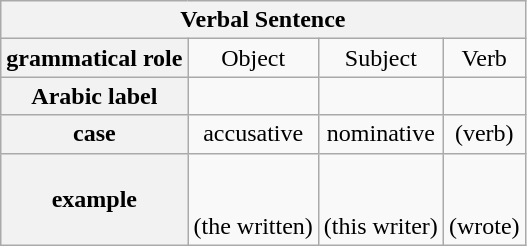<table class="wikitable nowrap" style="text-align: center">
<tr>
<th colspan="4">Verbal Sentence</th>
</tr>
<tr>
<th>grammatical role</th>
<td>Object</td>
<td>Subject</td>
<td>Verb</td>
</tr>
<tr>
<th>Arabic label</th>
<td><br><em></em></td>
<td><br><em></em></td>
<td><br><em></em></td>
</tr>
<tr>
<th>case</th>
<td>accusative</td>
<td>nominative</td>
<td>(verb)</td>
</tr>
<tr>
<th>example</th>
<td><br><em></em><br>(the written)</td>
<td> <br><em></em><br>(this writer)</td>
<td><br><em></em><br>(wrote)</td>
</tr>
</table>
